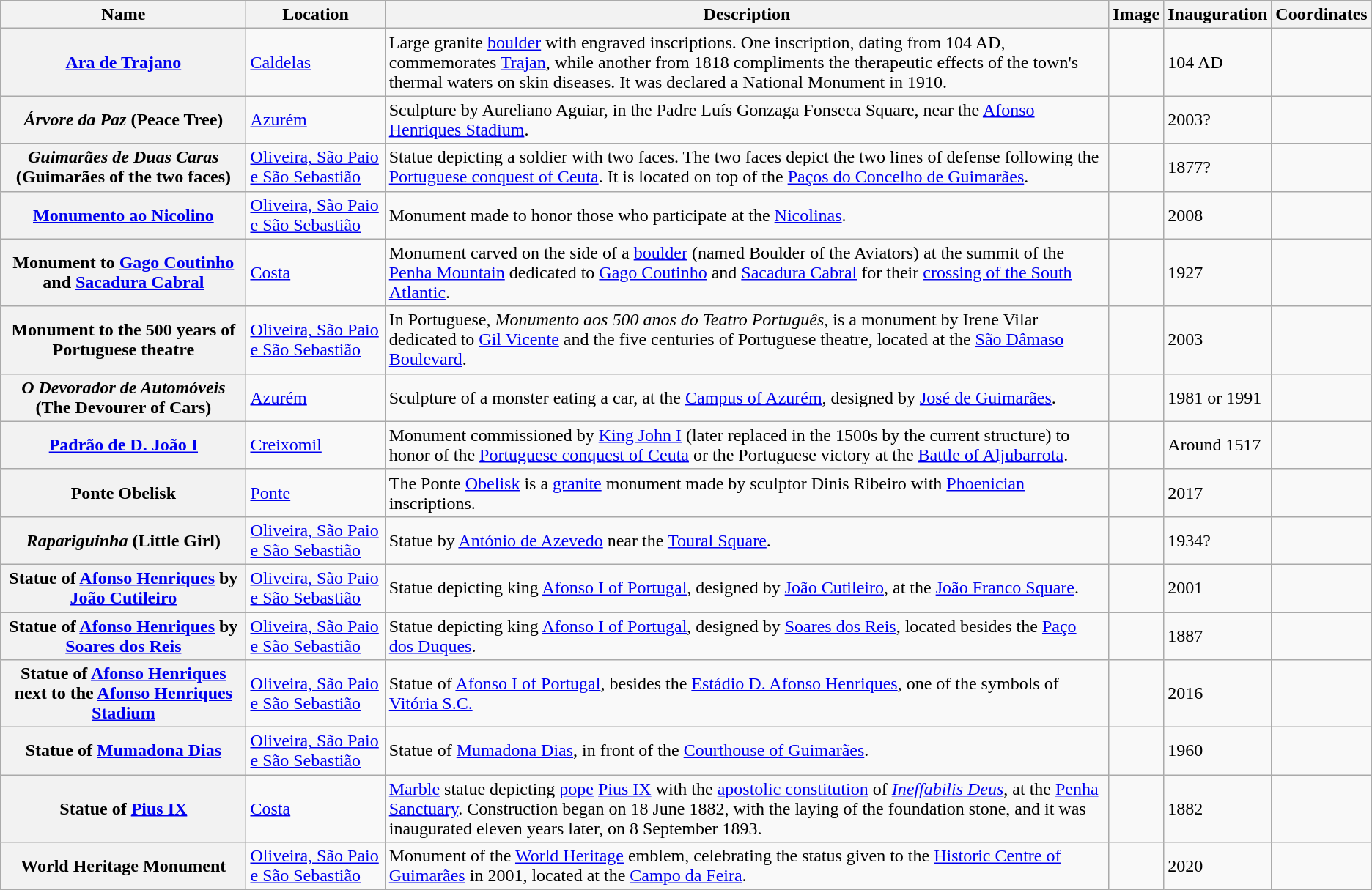<table class="wikitable sortable">
<tr>
<th scope=col>Name</th>
<th scope=col>Location</th>
<th scope=col class=unsortable>Description</th>
<th scope=col class=unsortable>Image</th>
<th scope=col>Inauguration</th>
<th scope=col>Coordinates</th>
</tr>
<tr>
<th scope=row><a href='#'>Ara de Trajano</a></th>
<td><a href='#'>Caldelas</a></td>
<td>Large granite <a href='#'>boulder</a> with engraved inscriptions. One inscription, dating from 104 AD, commemorates <a href='#'>Trajan</a>, while another from 1818 compliments the therapeutic effects of the town's thermal waters on skin diseases. It was declared a National Monument in 1910.</td>
<td></td>
<td>104 AD</td>
<td></td>
</tr>
<tr>
<th scope=row><em>Árvore da Paz</em> (Peace Tree)</th>
<td><a href='#'>Azurém</a></td>
<td>Sculpture by Aureliano Aguiar, in the Padre Luís Gonzaga Fonseca Square, near the <a href='#'>Afonso Henriques Stadium</a>.</td>
<td></td>
<td>2003?</td>
<td></td>
</tr>
<tr>
<th scope=row><em>Guimarães de Duas Caras</em> (Guimarães of the two faces)</th>
<td><a href='#'>Oliveira, São Paio e São Sebastião</a></td>
<td>Statue depicting a soldier with two faces. The two faces depict the two lines of defense following the <a href='#'>Portuguese conquest of Ceuta</a>. It is located on top of the <a href='#'>Paços do Concelho de Guimarães</a>.</td>
<td></td>
<td>1877?</td>
<td></td>
</tr>
<tr>
<th scope=row><a href='#'>Monumento ao Nicolino</a></th>
<td><a href='#'>Oliveira, São Paio e São Sebastião</a></td>
<td>Monument made to honor those who participate at the <a href='#'>Nicolinas</a>.</td>
<td></td>
<td>2008</td>
<td></td>
</tr>
<tr>
<th scope=row>Monument to <a href='#'>Gago Coutinho</a> and <a href='#'>Sacadura Cabral</a></th>
<td><a href='#'>Costa</a></td>
<td>Monument carved on the side of a <a href='#'>boulder</a> (named Boulder of the Aviators) at the summit of the <a href='#'>Penha Mountain</a> dedicated to <a href='#'>Gago Coutinho</a> and <a href='#'>Sacadura Cabral</a> for their <a href='#'>crossing of the South Atlantic</a>.</td>
<td></td>
<td>1927</td>
<td></td>
</tr>
<tr>
<th scope=row>Monument to the 500 years of Portuguese theatre</th>
<td><a href='#'>Oliveira, São Paio e São Sebastião</a></td>
<td>In Portuguese, <em>Monumento aos 500 anos do Teatro Português</em>, is a monument by Irene Vilar dedicated to <a href='#'>Gil Vicente</a> and the five centuries of Portuguese theatre, located at the <a href='#'>São Dâmaso Boulevard</a>.</td>
<td></td>
<td>2003</td>
<td></td>
</tr>
<tr>
<th scope=row><em>O Devorador de Automóveis</em> (The Devourer of Cars)</th>
<td><a href='#'>Azurém</a></td>
<td>Sculpture of a monster eating a car, at the <a href='#'>Campus of Azurém</a>, designed by <a href='#'>José de Guimarães</a>.</td>
<td></td>
<td>1981 or 1991</td>
<td></td>
</tr>
<tr>
<th scope=row><a href='#'>Padrão de D. João I</a></th>
<td><a href='#'>Creixomil</a></td>
<td>Monument commissioned by <a href='#'>King John I</a> (later replaced in the 1500s by the current structure) to honor of the <a href='#'>Portuguese conquest of Ceuta</a> or the Portuguese victory at the <a href='#'>Battle of Aljubarrota</a>.</td>
<td></td>
<td>Around 1517</td>
<td></td>
</tr>
<tr>
<th scope=row>Ponte Obelisk</th>
<td><a href='#'>Ponte</a></td>
<td>The Ponte <a href='#'>Obelisk</a> is a <a href='#'>granite</a> monument made by sculptor Dinis Ribeiro with <a href='#'>Phoenician</a> inscriptions.</td>
<td></td>
<td>2017</td>
<td></td>
</tr>
<tr>
<th scope=row><em>Rapariguinha</em> (Little Girl)</th>
<td><a href='#'>Oliveira, São Paio e São Sebastião</a></td>
<td>Statue by <a href='#'>António de Azevedo</a> near the <a href='#'>Toural Square</a>.</td>
<td></td>
<td>1934?</td>
<td></td>
</tr>
<tr>
<th scope=row>Statue of <a href='#'>Afonso Henriques</a> by <a href='#'>João Cutileiro</a></th>
<td><a href='#'>Oliveira, São Paio e São Sebastião</a></td>
<td>Statue depicting king <a href='#'>Afonso I of Portugal</a>, designed by <a href='#'>João Cutileiro</a>, at the <a href='#'>João Franco Square</a>.</td>
<td></td>
<td>2001</td>
<td></td>
</tr>
<tr>
<th scope=row>Statue of <a href='#'>Afonso Henriques</a> by <a href='#'>Soares dos Reis</a></th>
<td><a href='#'>Oliveira, São Paio e São Sebastião</a></td>
<td>Statue depicting king <a href='#'>Afonso I of Portugal</a>, designed by <a href='#'>Soares dos Reis</a>, located besides the <a href='#'>Paço dos Duques</a>.</td>
<td></td>
<td>1887</td>
<td></td>
</tr>
<tr>
<th scope=row>Statue of <a href='#'>Afonso Henriques</a> next to the <a href='#'>Afonso Henriques Stadium</a></th>
<td><a href='#'>Oliveira, São Paio e São Sebastião</a></td>
<td>Statue of <a href='#'>Afonso I of Portugal</a>, besides the <a href='#'>Estádio D. Afonso Henriques</a>, one of the symbols of <a href='#'>Vitória S.C.</a></td>
<td></td>
<td>2016</td>
<td></td>
</tr>
<tr>
<th scope=row>Statue of <a href='#'>Mumadona Dias</a></th>
<td><a href='#'>Oliveira, São Paio e São Sebastião</a></td>
<td>Statue of <a href='#'>Mumadona Dias</a>, in front of the <a href='#'>Courthouse of Guimarães</a>.</td>
<td></td>
<td>1960</td>
<td></td>
</tr>
<tr>
<th scope=row>Statue of <a href='#'>Pius IX</a></th>
<td><a href='#'>Costa</a></td>
<td><a href='#'>Marble</a> statue depicting <a href='#'>pope</a> <a href='#'>Pius IX</a> with the <a href='#'>apostolic constitution</a> of <em><a href='#'>Ineffabilis Deus</a></em>, at the <a href='#'>Penha Sanctuary</a>. Construction began on 18 June 1882, with the laying of the foundation stone, and it was inaugurated eleven years later, on 8 September 1893.</td>
<td></td>
<td>1882</td>
<td></td>
</tr>
<tr>
<th scope=row>World Heritage Monument</th>
<td><a href='#'>Oliveira, São Paio e São Sebastião</a></td>
<td>Monument of the <a href='#'>World Heritage</a> emblem, celebrating the status given to the <a href='#'>Historic Centre of Guimarães</a> in 2001, located at the <a href='#'>Campo da Feira</a>.</td>
<td></td>
<td>2020</td>
<td></td>
</tr>
</table>
